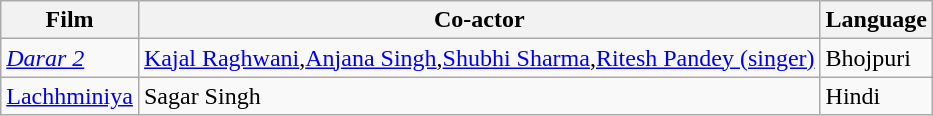<table class="wikitable">
<tr>
<th>Film</th>
<th>Co-actor</th>
<th>Language</th>
</tr>
<tr>
<td><em><a href='#'>Darar 2</a></em></td>
<td><a href='#'>Kajal Raghwani</a>,<a href='#'>Anjana Singh</a>,<a href='#'>Shubhi Sharma</a>,<a href='#'>Ritesh Pandey (singer)</a></td>
<td>Bhojpuri</td>
</tr>
<tr>
<td><a href='#'>Lachhminiya</a></td>
<td>Sagar Singh</td>
<td>Hindi</td>
</tr>
</table>
